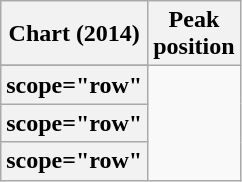<table class="wikitable sortable plainrowheaders" style="text-align:center;">
<tr>
<th scope="col">Chart (2014)</th>
<th scope="col">Peak<br>position</th>
</tr>
<tr>
</tr>
<tr>
</tr>
<tr>
<th>scope="row" </th>
</tr>
<tr>
<th>scope="row" </th>
</tr>
<tr>
<th>scope="row" </th>
</tr>
</table>
